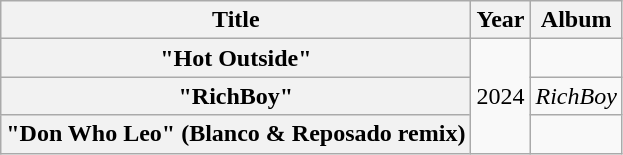<table class="wikitable plainrowheaders" style="text-align:center;">
<tr>
<th scope="col">Title</th>
<th scope="col">Year</th>
<th scope="col">Album</th>
</tr>
<tr>
<th scope="row">"Hot Outside"<br></th>
<td rowspan="3">2024</td>
<td></td>
</tr>
<tr>
<th scope="row">"RichBoy"<br></th>
<td><em>RichBoy</em></td>
</tr>
<tr>
<th scope="row">"Don Who Leo" (Blanco & Reposado remix)<br></th>
<td></td>
</tr>
</table>
